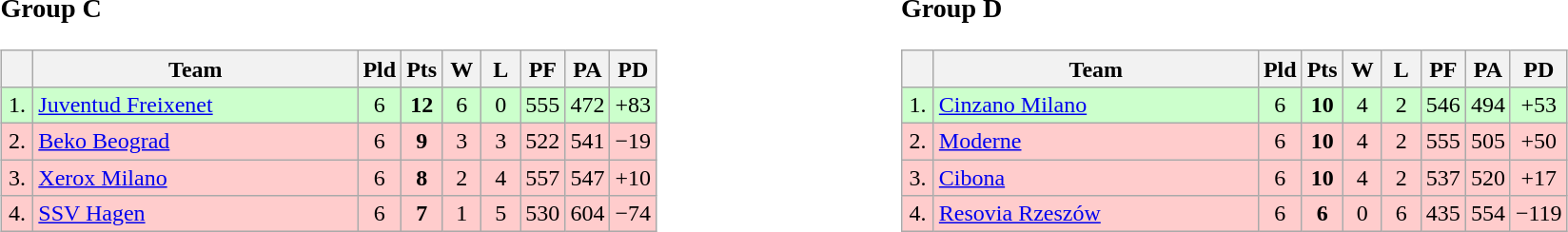<table>
<tr>
<td style="vertical-align:top; width:33%;"><br><h3>Group C</h3><table class="wikitable" style="text-align:center">
<tr>
<th width=15></th>
<th width=220>Team</th>
<th width=20>Pld</th>
<th width=20>Pts</th>
<th width=20>W</th>
<th width=20>L</th>
<th width=20>PF</th>
<th width=20>PA</th>
<th width=20>PD</th>
</tr>
<tr style="background: #ccffcc;">
<td>1.</td>
<td align=left> <a href='#'>Juventud Freixenet</a></td>
<td>6</td>
<td><strong>12</strong></td>
<td>6</td>
<td>0</td>
<td>555</td>
<td>472</td>
<td>+83</td>
</tr>
<tr style="background: #ffcccc;">
<td>2.</td>
<td align=left> <a href='#'>Beko Beograd</a></td>
<td>6</td>
<td><strong>9</strong></td>
<td>3</td>
<td>3</td>
<td>522</td>
<td>541</td>
<td>−19</td>
</tr>
<tr style="background: #ffcccc;">
<td>3.</td>
<td align=left> <a href='#'>Xerox Milano</a></td>
<td>6</td>
<td><strong>8</strong></td>
<td>2</td>
<td>4</td>
<td>557</td>
<td>547</td>
<td>+10</td>
</tr>
<tr style="background: #ffcccc;">
<td>4.</td>
<td align=left> <a href='#'>SSV Hagen</a></td>
<td>6</td>
<td><strong>7</strong></td>
<td>1</td>
<td>5</td>
<td>530</td>
<td>604</td>
<td>−74</td>
</tr>
</table>
</td>
<td style="vertical-align:top; width:33%;"><br><h3>Group D</h3><table class="wikitable" style="text-align:center">
<tr>
<th width=15></th>
<th width=220>Team</th>
<th width=20>Pld</th>
<th width=20>Pts</th>
<th width=20>W</th>
<th width=20>L</th>
<th width=20>PF</th>
<th width=20>PA</th>
<th width=20>PD</th>
</tr>
<tr style="background: #ccffcc;">
<td>1.</td>
<td align=left> <a href='#'>Cinzano Milano</a></td>
<td>6</td>
<td><strong>10</strong></td>
<td>4</td>
<td>2</td>
<td>546</td>
<td>494</td>
<td>+53</td>
</tr>
<tr style="background: #ffcccc;">
<td>2.</td>
<td align=left> <a href='#'>Moderne</a></td>
<td>6</td>
<td><strong>10</strong></td>
<td>4</td>
<td>2</td>
<td>555</td>
<td>505</td>
<td>+50</td>
</tr>
<tr style="background: #ffcccc;">
<td>3.</td>
<td align=left> <a href='#'>Cibona</a></td>
<td>6</td>
<td><strong>10</strong></td>
<td>4</td>
<td>2</td>
<td>537</td>
<td>520</td>
<td>+17</td>
</tr>
<tr style="background: #ffcccc;">
<td>4.</td>
<td align=left> <a href='#'>Resovia Rzeszów</a></td>
<td>6</td>
<td><strong>6</strong></td>
<td>0</td>
<td>6</td>
<td>435</td>
<td>554</td>
<td>−119</td>
</tr>
</table>
</td>
</tr>
</table>
